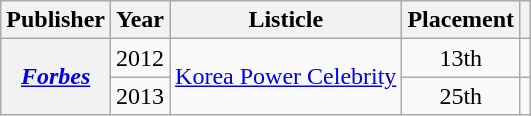<table class="wikitable plainrowheaders sortable" style="margin-right: 0;">
<tr>
<th scope="col">Publisher</th>
<th scope="col">Year</th>
<th scope="col">Listicle</th>
<th scope="col">Placement</th>
<th scope="col" class="unsortable"></th>
</tr>
<tr>
<th scope="row" rowspan="2"><em><a href='#'>Forbes</a></em></th>
<td>2012</td>
<td rowspan="2"><a href='#'>Korea Power Celebrity</a></td>
<td style="text-align:center;">13th</td>
<td style="text-align:center;"></td>
</tr>
<tr>
<td>2013</td>
<td style="text-align:center;">25th</td>
<td style="text-align:center;"></td>
</tr>
</table>
